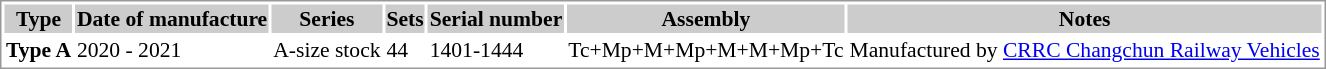<table border=0 style="border: 1px solid #999; background-color:white; text-align:left;font-size:90%">
<tr align="center" bgcolor=#cccccc>
<th>Type</th>
<th>Date of manufacture</th>
<th>Series</th>
<th>Sets</th>
<th>Serial number</th>
<th>Assembly</th>
<th>Notes</th>
</tr>
<tr>
<td><strong>Type A</strong></td>
<td>2020 - 2021</td>
<td>A-size stock</td>
<td>44</td>
<td>1401-1444</td>
<td>Tc+Mp+M+Mp+M+M+Mp+Tc</td>
<td>Manufactured by <a href='#'>CRRC Changchun Railway Vehicles</a></td>
</tr>
</table>
